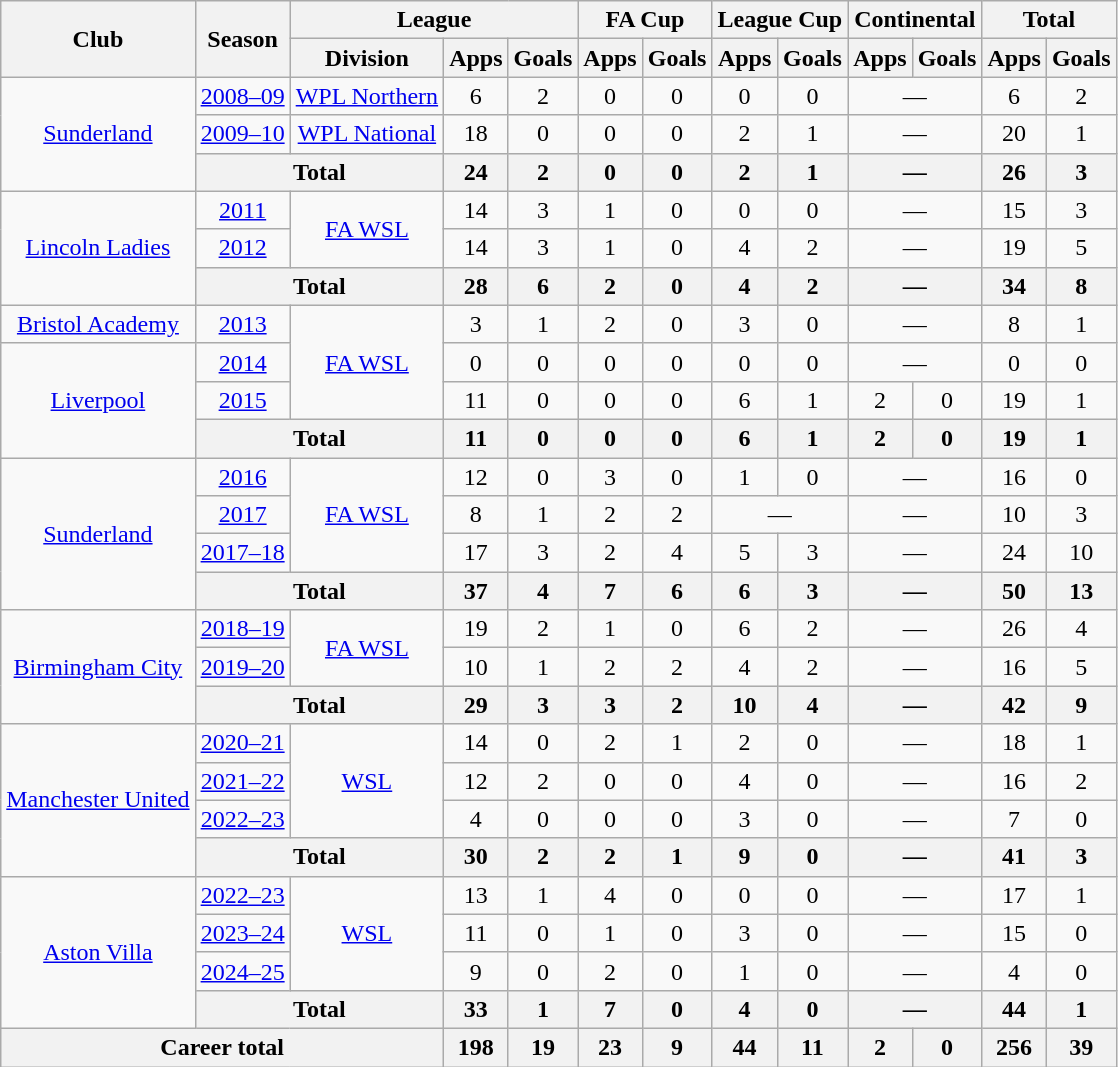<table class="wikitable" style="text-align:center">
<tr>
<th rowspan="2">Club</th>
<th rowspan="2">Season</th>
<th colspan="3">League</th>
<th colspan="2">FA Cup</th>
<th colspan="2">League Cup</th>
<th colspan="2">Continental</th>
<th colspan="2">Total</th>
</tr>
<tr>
<th>Division</th>
<th>Apps</th>
<th>Goals</th>
<th>Apps</th>
<th>Goals</th>
<th>Apps</th>
<th>Goals</th>
<th>Apps</th>
<th>Goals</th>
<th>Apps</th>
<th>Goals</th>
</tr>
<tr>
<td rowspan="3"><a href='#'>Sunderland</a></td>
<td><a href='#'>2008–09</a></td>
<td><a href='#'>WPL Northern</a></td>
<td>6</td>
<td>2</td>
<td>0</td>
<td>0</td>
<td>0</td>
<td>0</td>
<td colspan="2">—</td>
<td>6</td>
<td>2</td>
</tr>
<tr>
<td><a href='#'>2009–10</a></td>
<td><a href='#'>WPL National</a></td>
<td>18</td>
<td>0</td>
<td>0</td>
<td>0</td>
<td>2</td>
<td>1</td>
<td colspan="2">—</td>
<td>20</td>
<td>1</td>
</tr>
<tr>
<th colspan="2">Total</th>
<th>24</th>
<th>2</th>
<th>0</th>
<th>0</th>
<th>2</th>
<th>1</th>
<th colspan="2">—</th>
<th>26</th>
<th>3</th>
</tr>
<tr>
<td rowspan="3"><a href='#'>Lincoln Ladies</a></td>
<td><a href='#'>2011</a></td>
<td rowspan="2"><a href='#'>FA WSL</a></td>
<td>14</td>
<td>3</td>
<td>1</td>
<td>0</td>
<td>0</td>
<td>0</td>
<td colspan="2">—</td>
<td>15</td>
<td>3</td>
</tr>
<tr>
<td><a href='#'>2012</a></td>
<td>14</td>
<td>3</td>
<td>1</td>
<td>0</td>
<td>4</td>
<td>2</td>
<td colspan="2">—</td>
<td>19</td>
<td>5</td>
</tr>
<tr>
<th colspan="2">Total</th>
<th>28</th>
<th>6</th>
<th>2</th>
<th>0</th>
<th>4</th>
<th>2</th>
<th colspan="2">—</th>
<th>34</th>
<th>8</th>
</tr>
<tr>
<td><a href='#'>Bristol Academy</a></td>
<td><a href='#'>2013</a></td>
<td rowspan="3"><a href='#'>FA WSL</a></td>
<td>3</td>
<td>1</td>
<td>2</td>
<td>0</td>
<td>3</td>
<td>0</td>
<td colspan="2">—</td>
<td>8</td>
<td>1</td>
</tr>
<tr>
<td rowspan="3"><a href='#'>Liverpool</a></td>
<td><a href='#'>2014</a></td>
<td>0</td>
<td>0</td>
<td>0</td>
<td>0</td>
<td>0</td>
<td>0</td>
<td colspan="2">—</td>
<td>0</td>
<td>0</td>
</tr>
<tr>
<td><a href='#'>2015</a></td>
<td>11</td>
<td>0</td>
<td>0</td>
<td>0</td>
<td>6</td>
<td>1</td>
<td>2</td>
<td>0</td>
<td>19</td>
<td>1</td>
</tr>
<tr>
<th colspan="2">Total</th>
<th>11</th>
<th>0</th>
<th>0</th>
<th>0</th>
<th>6</th>
<th>1</th>
<th>2</th>
<th>0</th>
<th>19</th>
<th>1</th>
</tr>
<tr>
<td rowspan="4"><a href='#'>Sunderland</a></td>
<td><a href='#'>2016</a></td>
<td rowspan="3"><a href='#'>FA WSL</a></td>
<td>12</td>
<td>0</td>
<td>3</td>
<td>0</td>
<td>1</td>
<td>0</td>
<td colspan="2">—</td>
<td>16</td>
<td>0</td>
</tr>
<tr>
<td><a href='#'>2017</a></td>
<td>8</td>
<td>1</td>
<td>2</td>
<td>2</td>
<td colspan="2">—</td>
<td colspan="2">—</td>
<td>10</td>
<td>3</td>
</tr>
<tr>
<td><a href='#'>2017–18</a></td>
<td>17</td>
<td>3</td>
<td>2</td>
<td>4</td>
<td>5</td>
<td>3</td>
<td colspan="2">—</td>
<td>24</td>
<td>10</td>
</tr>
<tr>
<th colspan="2">Total</th>
<th>37</th>
<th>4</th>
<th>7</th>
<th>6</th>
<th>6</th>
<th>3</th>
<th colspan="2">—</th>
<th>50</th>
<th>13</th>
</tr>
<tr>
<td rowspan="3"><a href='#'>Birmingham City</a></td>
<td><a href='#'>2018–19</a></td>
<td rowspan="2"><a href='#'>FA WSL</a></td>
<td>19</td>
<td>2</td>
<td>1</td>
<td>0</td>
<td>6</td>
<td>2</td>
<td colspan="2">—</td>
<td>26</td>
<td>4</td>
</tr>
<tr>
<td><a href='#'>2019–20</a></td>
<td>10</td>
<td>1</td>
<td>2</td>
<td>2</td>
<td>4</td>
<td>2</td>
<td colspan="2">—</td>
<td>16</td>
<td>5</td>
</tr>
<tr>
<th colspan="2">Total</th>
<th>29</th>
<th>3</th>
<th>3</th>
<th>2</th>
<th>10</th>
<th>4</th>
<th colspan="2">—</th>
<th>42</th>
<th>9</th>
</tr>
<tr>
<td rowspan="4"><a href='#'>Manchester United</a></td>
<td><a href='#'>2020–21</a></td>
<td rowspan="3"><a href='#'>WSL</a></td>
<td>14</td>
<td>0</td>
<td>2</td>
<td>1</td>
<td>2</td>
<td>0</td>
<td colspan="2">—</td>
<td>18</td>
<td>1</td>
</tr>
<tr>
<td><a href='#'>2021–22</a></td>
<td>12</td>
<td>2</td>
<td>0</td>
<td>0</td>
<td>4</td>
<td>0</td>
<td colspan="2">—</td>
<td>16</td>
<td>2</td>
</tr>
<tr>
<td><a href='#'>2022–23</a></td>
<td>4</td>
<td>0</td>
<td>0</td>
<td>0</td>
<td>3</td>
<td>0</td>
<td colspan="2">—</td>
<td>7</td>
<td>0</td>
</tr>
<tr>
<th colspan="2">Total</th>
<th>30</th>
<th>2</th>
<th>2</th>
<th>1</th>
<th>9</th>
<th>0</th>
<th colspan="2">—</th>
<th>41</th>
<th>3</th>
</tr>
<tr>
<td rowspan="4"><a href='#'>Aston Villa</a></td>
<td><a href='#'>2022–23</a></td>
<td rowspan="3"><a href='#'>WSL</a></td>
<td>13</td>
<td>1</td>
<td>4</td>
<td>0</td>
<td>0</td>
<td>0</td>
<td colspan="2">—</td>
<td>17</td>
<td>1</td>
</tr>
<tr>
<td><a href='#'>2023–24</a></td>
<td>11</td>
<td>0</td>
<td>1</td>
<td>0</td>
<td>3</td>
<td>0</td>
<td colspan="2">—</td>
<td>15</td>
<td>0</td>
</tr>
<tr>
<td><a href='#'>2024–25</a></td>
<td>9</td>
<td>0</td>
<td>2</td>
<td>0</td>
<td>1</td>
<td>0</td>
<td colspan="2">—</td>
<td>4</td>
<td>0</td>
</tr>
<tr>
<th colspan="2">Total</th>
<th>33</th>
<th>1</th>
<th>7</th>
<th>0</th>
<th>4</th>
<th>0</th>
<th colspan="2">—</th>
<th>44</th>
<th>1</th>
</tr>
<tr>
<th colspan="3">Career total</th>
<th>198</th>
<th>19</th>
<th>23</th>
<th>9</th>
<th>44</th>
<th>11</th>
<th>2</th>
<th>0</th>
<th>256</th>
<th>39</th>
</tr>
</table>
